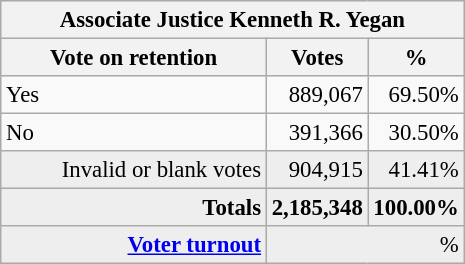<table class="wikitable" style="font-size: 95%;">
<tr style="background-color:#E9E9E9">
<th colspan=7>Associate Justice Kenneth R. Yegan</th>
</tr>
<tr style="background-color:#E9E9E9">
<th style="width: 170px">Vote on retention</th>
<th style="width: 50px">Votes</th>
<th style="width: 40px">%</th>
</tr>
<tr>
<td>Yes</td>
<td align="right">889,067</td>
<td align="right">69.50%</td>
</tr>
<tr>
<td>No</td>
<td align="right">391,366</td>
<td align="right">30.50%</td>
</tr>
<tr bgcolor="#EEEEEE">
<td align="right">Invalid or blank votes</td>
<td align="right">904,915</td>
<td align="right">41.41%</td>
</tr>
<tr bgcolor="#EEEEEE">
<td align="right"><strong>Totals</strong></td>
<td align="right"><strong>2,185,348</strong></td>
<td align="right"><strong>100.00%</strong></td>
</tr>
<tr bgcolor="#EEEEEE">
<td align="right"><strong><a href='#'>Voter turnout</a></strong></td>
<td colspan="2" align="right">%</td>
</tr>
</table>
